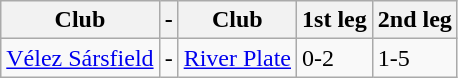<table class="wikitable" style="text-align:left;">
<tr>
<th>Club</th>
<th>-</th>
<th>Club</th>
<th>1st leg</th>
<th>2nd leg</th>
</tr>
<tr>
<td><a href='#'>Vélez Sársfield</a></td>
<td>-</td>
<td><a href='#'>River Plate</a></td>
<td>0-2</td>
<td>1-5</td>
</tr>
</table>
